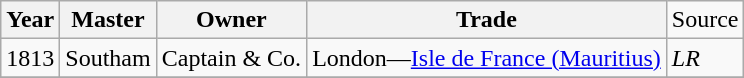<table class="sortable wikitable">
<tr>
<th>Year</th>
<th>Master</th>
<th>Owner</th>
<th>Trade</th>
<td>Source</td>
</tr>
<tr>
<td>1813</td>
<td>Southam</td>
<td>Captain & Co.</td>
<td>London—<a href='#'>Isle de France (Mauritius)</a></td>
<td><em>LR</em></td>
</tr>
<tr>
</tr>
</table>
